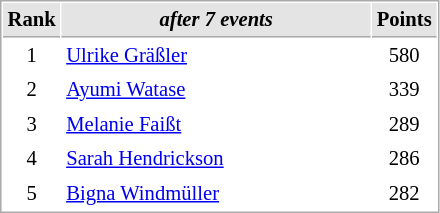<table cellspacing="1" cellpadding="3" style="border:1px solid #AAAAAA;font-size:86%">
<tr bgcolor="#E4E4E4">
<th style="border-bottom:1px solid #AAAAAA" width=10>Rank</th>
<th style="border-bottom:1px solid #AAAAAA" width=200><em>after 7 events</em></th>
<th style="border-bottom:1px solid #AAAAAA" width=20>Points</th>
</tr>
<tr>
<td align=center>1</td>
<td align=left> <a href='#'>Ulrike Gräßler</a></td>
<td align=center>580</td>
</tr>
<tr>
<td align=center>2</td>
<td align=left> <a href='#'>Ayumi Watase</a></td>
<td align=center>339</td>
</tr>
<tr>
<td align=center>3</td>
<td align=left> <a href='#'>Melanie Faißt</a></td>
<td align=center>289</td>
</tr>
<tr>
<td align=center>4</td>
<td align=left> <a href='#'>Sarah Hendrickson</a></td>
<td align=center>286</td>
</tr>
<tr>
<td align=center>5</td>
<td align=left> <a href='#'>Bigna Windmüller</a></td>
<td align=center>282</td>
</tr>
</table>
